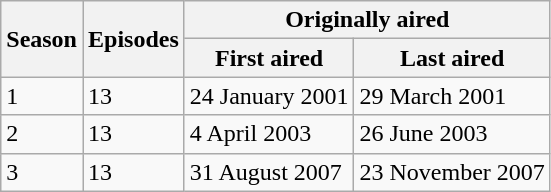<table class="wikitable">
<tr>
<th rowspan="2">Season</th>
<th rowspan="2">Episodes</th>
<th colspan="2">Originally aired</th>
</tr>
<tr>
<th>First aired</th>
<th>Last aired</th>
</tr>
<tr>
<td>1</td>
<td>13</td>
<td>24 January 2001</td>
<td>29 March 2001</td>
</tr>
<tr>
<td>2</td>
<td>13</td>
<td>4 April 2003</td>
<td>26 June 2003</td>
</tr>
<tr>
<td>3</td>
<td>13</td>
<td>31 August 2007</td>
<td>23 November 2007</td>
</tr>
</table>
